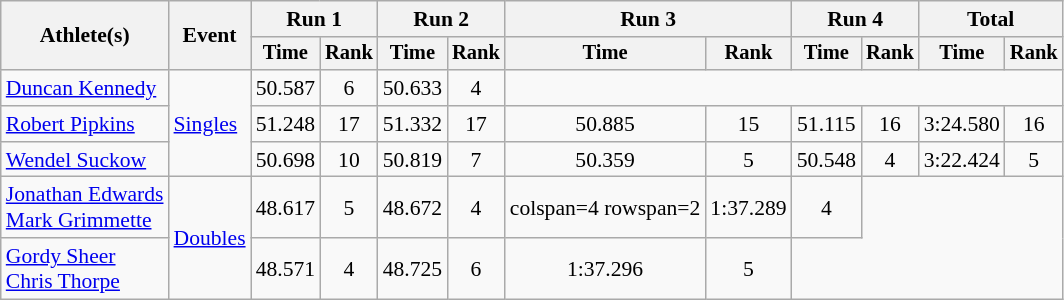<table class=wikitable style=font-size:90%;text-align:center>
<tr>
<th rowspan=2>Athlete(s)</th>
<th rowspan=2>Event</th>
<th colspan=2>Run 1</th>
<th colspan=2>Run 2</th>
<th colspan=2>Run 3</th>
<th colspan=2>Run 4</th>
<th colspan=2>Total</th>
</tr>
<tr style=font-size:95%>
<th>Time</th>
<th>Rank</th>
<th>Time</th>
<th>Rank</th>
<th>Time</th>
<th>Rank</th>
<th>Time</th>
<th>Rank</th>
<th>Time</th>
<th>Rank</th>
</tr>
<tr>
<td align=left><a href='#'>Duncan Kennedy</a></td>
<td align=left rowspan=3><a href='#'>Singles</a></td>
<td>50.587</td>
<td>6</td>
<td>50.633</td>
<td>4</td>
<td colspan=6></td>
</tr>
<tr>
<td align=left><a href='#'>Robert Pipkins</a></td>
<td>51.248</td>
<td>17</td>
<td>51.332</td>
<td>17</td>
<td>50.885</td>
<td>15</td>
<td>51.115</td>
<td>16</td>
<td>3:24.580</td>
<td>16</td>
</tr>
<tr>
<td align=left><a href='#'>Wendel Suckow</a></td>
<td>50.698</td>
<td>10</td>
<td>50.819</td>
<td>7</td>
<td>50.359</td>
<td>5</td>
<td>50.548</td>
<td>4</td>
<td>3:22.424</td>
<td>5</td>
</tr>
<tr>
<td align=left><a href='#'>Jonathan Edwards</a><br><a href='#'>Mark Grimmette</a></td>
<td align=left rowspan=2><a href='#'>Doubles</a></td>
<td>48.617</td>
<td>5</td>
<td>48.672</td>
<td>4</td>
<td>colspan=4 rowspan=2 </td>
<td>1:37.289</td>
<td>4</td>
</tr>
<tr>
<td align=left><a href='#'>Gordy Sheer</a><br><a href='#'>Chris Thorpe</a></td>
<td>48.571</td>
<td>4</td>
<td>48.725</td>
<td>6</td>
<td>1:37.296</td>
<td>5</td>
</tr>
</table>
